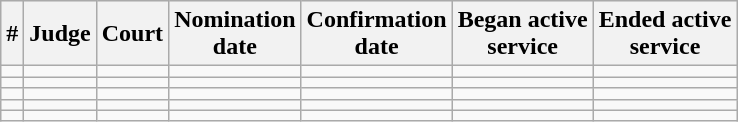<table class="sortable wikitable">
<tr bgcolor="#ececec">
<th>#</th>
<th>Judge</th>
<th>Court<br></th>
<th>Nomination<br>date</th>
<th>Confirmation<br>date</th>
<th>Began active<br>service</th>
<th>Ended active<br>service</th>
</tr>
<tr>
<td></td>
<td></td>
<td></td>
<td></td>
<td></td>
<td></td>
<td></td>
</tr>
<tr>
<td></td>
<td></td>
<td></td>
<td></td>
<td></td>
<td></td>
<td></td>
</tr>
<tr>
<td></td>
<td></td>
<td></td>
<td></td>
<td></td>
<td></td>
<td></td>
</tr>
<tr>
<td></td>
<td></td>
<td></td>
<td></td>
<td></td>
<td></td>
<td></td>
</tr>
<tr>
<td></td>
<td></td>
<td></td>
<td></td>
<td></td>
<td></td>
<td></td>
</tr>
</table>
